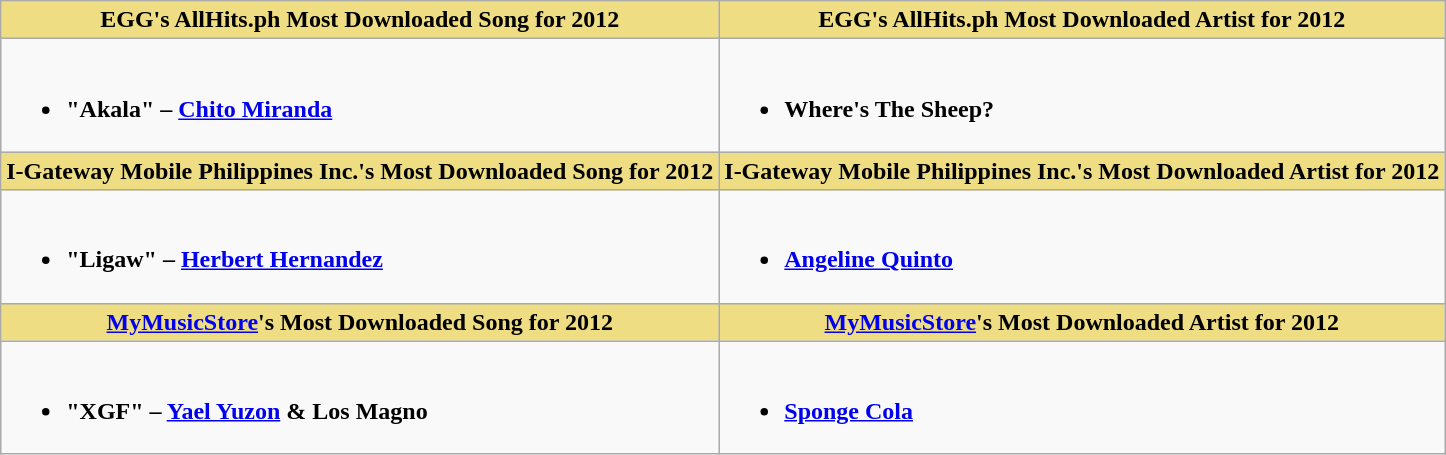<table class="wikitable">
<tr>
<th style="background:#EEDD82;" ! width:50%">EGG's AllHits.ph Most Downloaded Song for 2012</th>
<th style="background:#EEDD82;" ! width:50%">EGG's AllHits.ph Most Downloaded Artist for 2012</th>
</tr>
<tr>
<td valign="top"><br><ul><li><strong>"Akala" – <a href='#'>Chito Miranda</a></strong></li></ul></td>
<td valign="top"><br><ul><li><strong>Where's The Sheep?</strong></li></ul></td>
</tr>
<tr>
<th style="background:#EEDD82;" ! width:50%">I-Gateway Mobile Philippines Inc.'s Most Downloaded Song for 2012</th>
<th style="background:#EEDD82;" ! width:50%">I-Gateway Mobile Philippines Inc.'s Most Downloaded Artist for 2012</th>
</tr>
<tr>
<td valign="top"><br><ul><li><strong>"Ligaw" – <a href='#'>Herbert Hernandez</a></strong></li></ul></td>
<td valign="top"><br><ul><li><strong><a href='#'>Angeline Quinto</a></strong></li></ul></td>
</tr>
<tr>
<th style="background:#EEDD82;" ! width:50%"><a href='#'>MyMusicStore</a>'s Most Downloaded Song for 2012</th>
<th style="background:#EEDD82;" ! width:50%"><a href='#'>MyMusicStore</a>'s Most Downloaded Artist for 2012</th>
</tr>
<tr>
<td valign="top"><br><ul><li><strong>"XGF" – <a href='#'>Yael Yuzon</a> & Los Magno</strong></li></ul></td>
<td valign="top"><br><ul><li><strong><a href='#'>Sponge Cola</a></strong></li></ul></td>
</tr>
</table>
